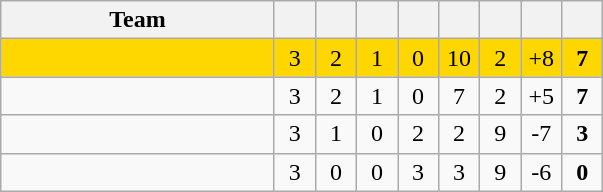<table class="wikitable" style="text-align: center;">
<tr>
<th style="width:175px;">Team</th>
<th width="20"></th>
<th width="20"></th>
<th width="20"></th>
<th width="20"></th>
<th width="20"></th>
<th width="20"></th>
<th width="20"></th>
<th width="20"></th>
</tr>
<tr style="background:gold;">
<td align=left></td>
<td>3</td>
<td>2</td>
<td>1</td>
<td>0</td>
<td>10</td>
<td>2</td>
<td>+8</td>
<td><strong>7</strong></td>
</tr>
<tr bgcolor="">
<td align=left></td>
<td>3</td>
<td>2</td>
<td>1</td>
<td>0</td>
<td>7</td>
<td>2</td>
<td>+5</td>
<td><strong>7</strong></td>
</tr>
<tr bgcolor="">
<td align=left></td>
<td>3</td>
<td>1</td>
<td>0</td>
<td>2</td>
<td>2</td>
<td>9</td>
<td>-7</td>
<td><strong>3</strong></td>
</tr>
<tr bgcolor="">
<td align=left></td>
<td>3</td>
<td>0</td>
<td>0</td>
<td>3</td>
<td>3</td>
<td>9</td>
<td>-6</td>
<td><strong>0</strong></td>
</tr>
</table>
